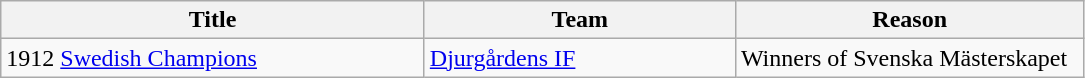<table class="wikitable" style="text-align: left;">
<tr>
<th style="width: 275px;">Title</th>
<th style="width: 200px;">Team</th>
<th style="width: 225px;">Reason</th>
</tr>
<tr>
<td>1912 <a href='#'>Swedish Champions</a></td>
<td><a href='#'>Djurgårdens IF</a></td>
<td>Winners of Svenska Mästerskapet</td>
</tr>
</table>
